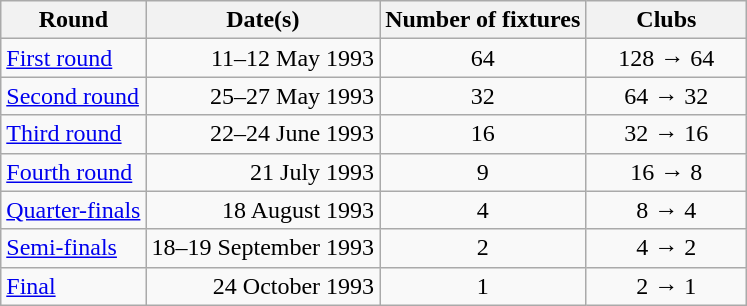<table class="wikitable" style="text-align:center">
<tr>
<th>Round</th>
<th>Date(s)</th>
<th>Number of fixtures</th>
<th width=100>Clubs</th>
</tr>
<tr>
<td align=left><a href='#'>First round</a></td>
<td align=right>11–12 May 1993</td>
<td>64</td>
<td>128 → 64</td>
</tr>
<tr>
<td align=left><a href='#'>Second round</a></td>
<td align=right>25–27 May 1993</td>
<td>32</td>
<td>64 → 32</td>
</tr>
<tr>
<td align=left><a href='#'>Third round</a></td>
<td align=right>22–24 June 1993</td>
<td>16</td>
<td>32 → 16</td>
</tr>
<tr>
<td align=left><a href='#'>Fourth round</a></td>
<td align=right>21 July 1993</td>
<td>9</td>
<td>16 → 8</td>
</tr>
<tr>
<td align=left><a href='#'>Quarter-finals</a></td>
<td align=right>18 August 1993</td>
<td>4</td>
<td>8 → 4</td>
</tr>
<tr>
<td align=left><a href='#'>Semi-finals</a></td>
<td align=right>18–19 September 1993</td>
<td>2</td>
<td>4 → 2</td>
</tr>
<tr>
<td align=left><a href='#'>Final</a></td>
<td align=right>24 October 1993</td>
<td>1</td>
<td>2 → 1</td>
</tr>
</table>
